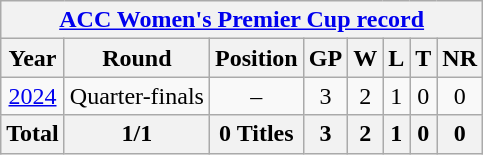<table class="wikitable" style="text-align: center; width=900px;">
<tr>
<th colspan="8"><a href='#'>ACC Women's Premier Cup record</a></th>
</tr>
<tr>
<th>Year</th>
<th>Round</th>
<th>Position</th>
<th>GP</th>
<th>W</th>
<th>L</th>
<th>T</th>
<th>NR</th>
</tr>
<tr>
<td><a href='#'>2024</a> </td>
<td>Quarter-finals</td>
<td>–</td>
<td>3</td>
<td>2</td>
<td>1</td>
<td>0</td>
<td>0</td>
</tr>
<tr>
<th>Total</th>
<th>1/1</th>
<th>0 Titles</th>
<th>3</th>
<th>2</th>
<th>1</th>
<th>0</th>
<th>0</th>
</tr>
</table>
